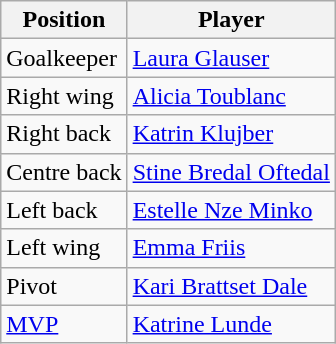<table class="wikitable">
<tr>
<th>Position</th>
<th>Player</th>
</tr>
<tr>
<td>Goalkeeper</td>
<td> <a href='#'>Laura Glauser</a></td>
</tr>
<tr>
<td>Right wing</td>
<td> <a href='#'>Alicia Toublanc</a></td>
</tr>
<tr>
<td>Right back</td>
<td> <a href='#'>Katrin Klujber</a></td>
</tr>
<tr>
<td>Centre back</td>
<td> <a href='#'>Stine Bredal Oftedal</a></td>
</tr>
<tr>
<td>Left back</td>
<td> <a href='#'>Estelle Nze Minko</a></td>
</tr>
<tr>
<td>Left wing</td>
<td> <a href='#'>Emma Friis</a></td>
</tr>
<tr>
<td>Pivot</td>
<td> <a href='#'>Kari Brattset Dale</a></td>
</tr>
<tr>
<td><a href='#'>MVP</a></td>
<td> <a href='#'>Katrine Lunde</a></td>
</tr>
</table>
